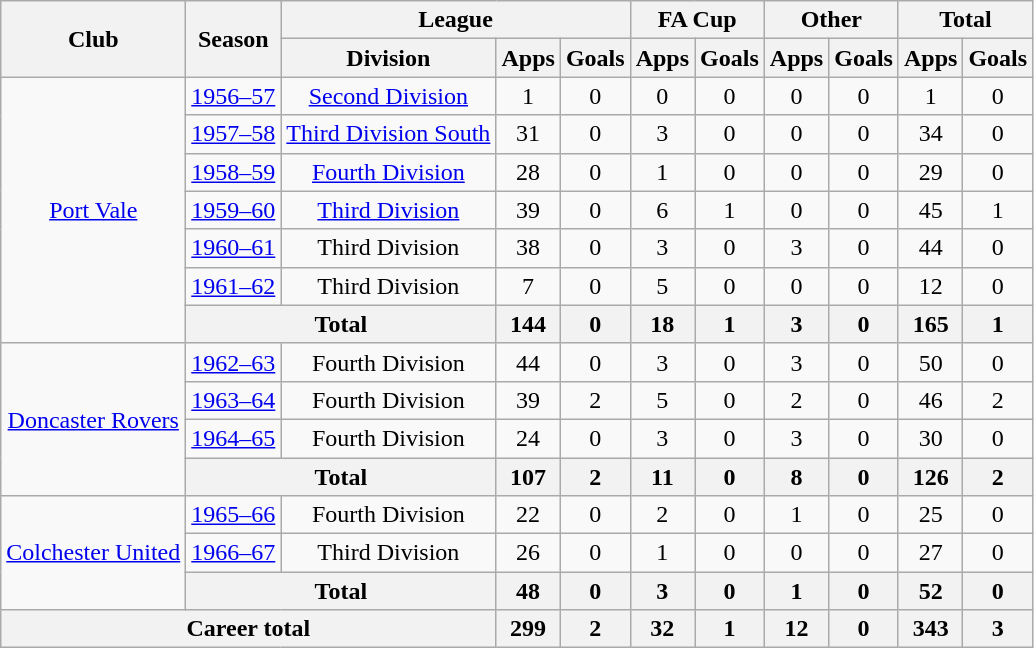<table class="wikitable" style="text-align: center;">
<tr>
<th rowspan="2">Club</th>
<th rowspan="2">Season</th>
<th colspan="3">League</th>
<th colspan="2">FA Cup</th>
<th colspan="2">Other</th>
<th colspan="2">Total</th>
</tr>
<tr>
<th>Division</th>
<th>Apps</th>
<th>Goals</th>
<th>Apps</th>
<th>Goals</th>
<th>Apps</th>
<th>Goals</th>
<th>Apps</th>
<th>Goals</th>
</tr>
<tr>
<td rowspan="7"><a href='#'>Port Vale</a></td>
<td><a href='#'>1956–57</a></td>
<td><a href='#'>Second Division</a></td>
<td>1</td>
<td>0</td>
<td>0</td>
<td>0</td>
<td>0</td>
<td>0</td>
<td>1</td>
<td>0</td>
</tr>
<tr>
<td><a href='#'>1957–58</a></td>
<td><a href='#'>Third Division South</a></td>
<td>31</td>
<td>0</td>
<td>3</td>
<td>0</td>
<td>0</td>
<td>0</td>
<td>34</td>
<td>0</td>
</tr>
<tr>
<td><a href='#'>1958–59</a></td>
<td><a href='#'>Fourth Division</a></td>
<td>28</td>
<td>0</td>
<td>1</td>
<td>0</td>
<td>0</td>
<td>0</td>
<td>29</td>
<td>0</td>
</tr>
<tr>
<td><a href='#'>1959–60</a></td>
<td><a href='#'>Third Division</a></td>
<td>39</td>
<td>0</td>
<td>6</td>
<td>1</td>
<td>0</td>
<td>0</td>
<td>45</td>
<td>1</td>
</tr>
<tr>
<td><a href='#'>1960–61</a></td>
<td>Third Division</td>
<td>38</td>
<td>0</td>
<td>3</td>
<td>0</td>
<td>3</td>
<td>0</td>
<td>44</td>
<td>0</td>
</tr>
<tr>
<td><a href='#'>1961–62</a></td>
<td>Third Division</td>
<td>7</td>
<td>0</td>
<td>5</td>
<td>0</td>
<td>0</td>
<td>0</td>
<td>12</td>
<td>0</td>
</tr>
<tr>
<th colspan="2">Total</th>
<th>144</th>
<th>0</th>
<th>18</th>
<th>1</th>
<th>3</th>
<th>0</th>
<th>165</th>
<th>1</th>
</tr>
<tr>
<td rowspan="4"><a href='#'>Doncaster Rovers</a></td>
<td><a href='#'>1962–63</a></td>
<td>Fourth Division</td>
<td>44</td>
<td>0</td>
<td>3</td>
<td>0</td>
<td>3</td>
<td>0</td>
<td>50</td>
<td>0</td>
</tr>
<tr>
<td><a href='#'>1963–64</a></td>
<td>Fourth Division</td>
<td>39</td>
<td>2</td>
<td>5</td>
<td>0</td>
<td>2</td>
<td>0</td>
<td>46</td>
<td>2</td>
</tr>
<tr>
<td><a href='#'>1964–65</a></td>
<td>Fourth Division</td>
<td>24</td>
<td>0</td>
<td>3</td>
<td>0</td>
<td>3</td>
<td>0</td>
<td>30</td>
<td>0</td>
</tr>
<tr>
<th colspan="2">Total</th>
<th>107</th>
<th>2</th>
<th>11</th>
<th>0</th>
<th>8</th>
<th>0</th>
<th>126</th>
<th>2</th>
</tr>
<tr>
<td rowspan="3"><a href='#'>Colchester United</a></td>
<td><a href='#'>1965–66</a></td>
<td>Fourth Division</td>
<td>22</td>
<td>0</td>
<td>2</td>
<td>0</td>
<td>1</td>
<td>0</td>
<td>25</td>
<td>0</td>
</tr>
<tr>
<td><a href='#'>1966–67</a></td>
<td>Third Division</td>
<td>26</td>
<td>0</td>
<td>1</td>
<td>0</td>
<td>0</td>
<td>0</td>
<td>27</td>
<td>0</td>
</tr>
<tr>
<th colspan="2">Total</th>
<th>48</th>
<th>0</th>
<th>3</th>
<th>0</th>
<th>1</th>
<th>0</th>
<th>52</th>
<th>0</th>
</tr>
<tr>
<th colspan="3">Career total</th>
<th>299</th>
<th>2</th>
<th>32</th>
<th>1</th>
<th>12</th>
<th>0</th>
<th>343</th>
<th>3</th>
</tr>
</table>
